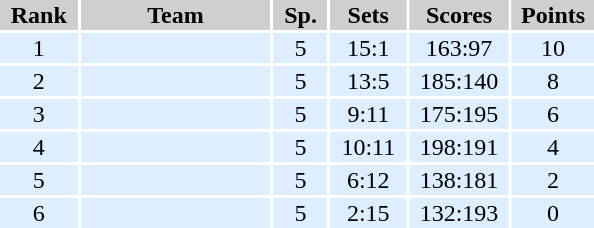<table style="width:400px; float:right; text-align:center;">
<tr bgcolor="#CFCFCF">
<th width="5%" bgcolor="#CFCFCF">Rank</th>
<th width="20%" bgcolor="#CFCFCF">Team</th>
<th width="5%" bgcolor="#CFCFCF">Sp.</th>
<th width="5%" bgcolor="#CFCFCF">Sets</th>
<th width="5%" bgcolor="#CFCFCF">Scores</th>
<th width="4%" bgcolor="#CFCFCF">Points</th>
</tr>
<tr bgcolor="#DDEEFF">
<td>1</td>
<td align="left"><strong></strong></td>
<td>5</td>
<td>15:1</td>
<td>163:97</td>
<td>10</td>
</tr>
<tr bgcolor="#DDEEFF">
<td>2</td>
<td align="left"><strong></strong></td>
<td>5</td>
<td>13:5</td>
<td>185:140</td>
<td>8</td>
</tr>
<tr bgcolor="#DDEEFF">
<td>3</td>
<td align="left"></td>
<td>5</td>
<td>9:11</td>
<td>175:195</td>
<td>6</td>
</tr>
<tr bgcolor="#DDEEFF">
<td>4</td>
<td align="left"></td>
<td>5</td>
<td>10:11</td>
<td>198:191</td>
<td>4</td>
</tr>
<tr bgcolor="#DDEEFF">
<td>5</td>
<td align="left"></td>
<td>5</td>
<td>6:12</td>
<td>138:181</td>
<td>2</td>
</tr>
<tr bgcolor="#DDEEFF">
<td>6</td>
<td align="left"></td>
<td>5</td>
<td>2:15</td>
<td>132:193</td>
<td>0</td>
</tr>
</table>
